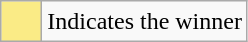<table class="wikitable">
<tr>
<td style="background:#FAEB86; height:20px; width:20px"></td>
<td>Indicates the winner</td>
</tr>
</table>
